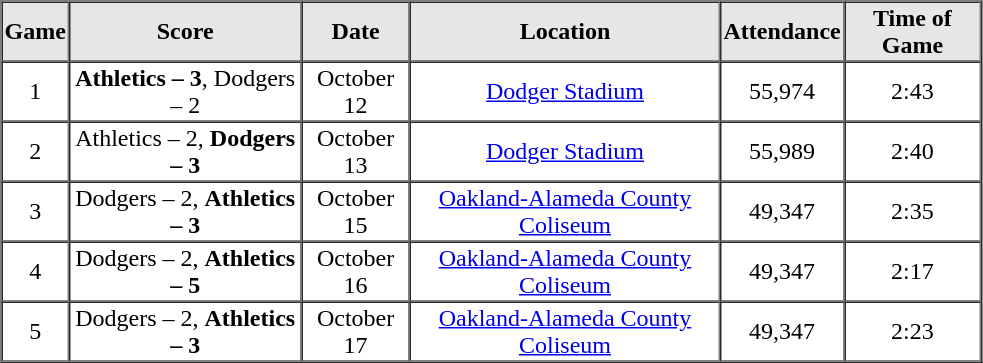<table border=1 cellspacing=0 width=655 style="margin-left:3em;">
<tr style="text-align:center; background-color:#e6e6e6;">
<th width=>Game</th>
<th width=>Score</th>
<th width=>Date</th>
<th width=>Location</th>
<th width=>Attendance</th>
<th width=>Time of Game</th>
</tr>
<tr style="text-align:center;">
<td>1</td>
<td><strong>Athletics – 3</strong>, Dodgers – 2</td>
<td>October 12</td>
<td><a href='#'>Dodger Stadium</a></td>
<td>55,974</td>
<td>2:43</td>
</tr>
<tr style="text-align:center;">
<td>2</td>
<td>Athletics – 2, <strong>Dodgers – 3</strong></td>
<td>October 13</td>
<td><a href='#'>Dodger Stadium</a></td>
<td>55,989</td>
<td>2:40</td>
</tr>
<tr style="text-align:center;">
<td>3</td>
<td>Dodgers – 2, <strong>Athletics – 3</strong></td>
<td>October 15</td>
<td><a href='#'>Oakland-Alameda County Coliseum</a></td>
<td>49,347</td>
<td>2:35</td>
</tr>
<tr style="text-align:center;">
<td>4</td>
<td>Dodgers – 2, <strong>Athletics – 5</strong></td>
<td>October 16</td>
<td><a href='#'>Oakland-Alameda County Coliseum</a></td>
<td>49,347</td>
<td>2:17</td>
</tr>
<tr style="text-align:center;">
<td>5</td>
<td>Dodgers – 2, <strong>Athletics – 3</strong></td>
<td>October 17</td>
<td><a href='#'>Oakland-Alameda County Coliseum</a></td>
<td>49,347</td>
<td>2:23</td>
</tr>
<tr>
</tr>
</table>
